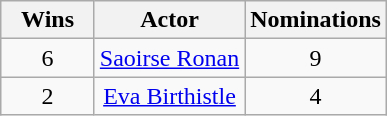<table class="wikitable" style="text-align:center;">
<tr>
<th scope="col" width="55">Wins</th>
<th scope="col">Actor</th>
<th scope="col" width="55">Nominations</th>
</tr>
<tr>
<td>6</td>
<td><a href='#'>Saoirse Ronan</a></td>
<td>9</td>
</tr>
<tr>
<td>2</td>
<td><a href='#'>Eva Birthistle</a></td>
<td>4</td>
</tr>
</table>
